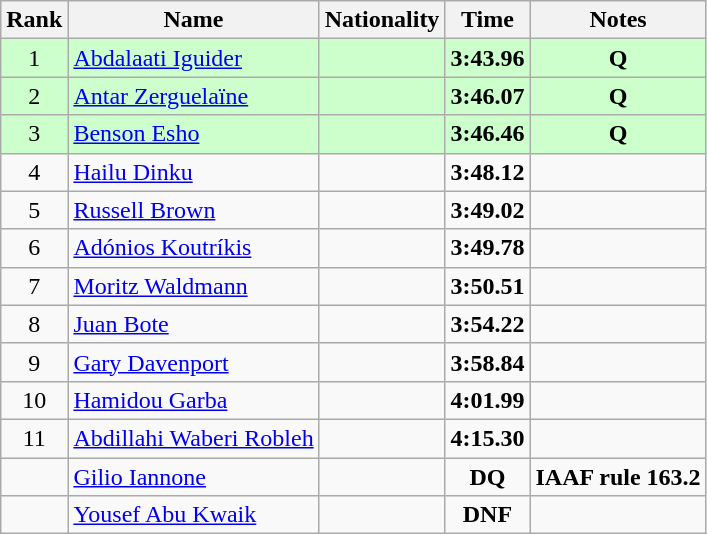<table class="wikitable sortable" style="text-align:center">
<tr>
<th>Rank</th>
<th>Name</th>
<th>Nationality</th>
<th>Time</th>
<th>Notes</th>
</tr>
<tr bgcolor=ccffcc>
<td>1</td>
<td align=left><a href='#'>Abdalaati Iguider</a></td>
<td align=left></td>
<td><strong>3:43.96</strong></td>
<td><strong>Q</strong></td>
</tr>
<tr bgcolor=ccffcc>
<td>2</td>
<td align=left><a href='#'>Antar Zerguelaïne</a></td>
<td align=left></td>
<td><strong>3:46.07</strong></td>
<td><strong>Q</strong></td>
</tr>
<tr bgcolor=ccffcc>
<td>3</td>
<td align=left><a href='#'>Benson Esho</a></td>
<td align=left></td>
<td><strong>3:46.46</strong></td>
<td><strong>Q</strong></td>
</tr>
<tr>
<td>4</td>
<td align=left><a href='#'>Hailu Dinku</a></td>
<td align=left></td>
<td><strong>3:48.12</strong></td>
<td></td>
</tr>
<tr>
<td>5</td>
<td align=left><a href='#'>Russell Brown</a></td>
<td align=left></td>
<td><strong>3:49.02</strong></td>
<td></td>
</tr>
<tr>
<td>6</td>
<td align=left><a href='#'>Adónios Koutríkis</a></td>
<td align=left></td>
<td><strong>3:49.78</strong></td>
<td></td>
</tr>
<tr>
<td>7</td>
<td align=left><a href='#'>Moritz Waldmann</a></td>
<td align=left></td>
<td><strong>3:50.51</strong></td>
<td></td>
</tr>
<tr>
<td>8</td>
<td align=left><a href='#'>Juan Bote</a></td>
<td align=left></td>
<td><strong>3:54.22</strong></td>
<td></td>
</tr>
<tr>
<td>9</td>
<td align=left><a href='#'>Gary Davenport</a></td>
<td align=left></td>
<td><strong>3:58.84</strong></td>
<td></td>
</tr>
<tr>
<td>10</td>
<td align=left><a href='#'>Hamidou Garba</a></td>
<td align=left></td>
<td><strong>4:01.99</strong></td>
<td></td>
</tr>
<tr>
<td>11</td>
<td align=left><a href='#'>Abdillahi Waberi Robleh</a></td>
<td align=left></td>
<td><strong>4:15.30</strong></td>
<td></td>
</tr>
<tr>
<td></td>
<td align=left><a href='#'>Gilio Iannone</a></td>
<td align=left></td>
<td><strong>DQ</strong></td>
<td><strong>IAAF rule 163.2</strong></td>
</tr>
<tr>
<td></td>
<td align=left><a href='#'>Yousef Abu Kwaik</a></td>
<td align=left></td>
<td><strong>DNF</strong></td>
<td></td>
</tr>
</table>
